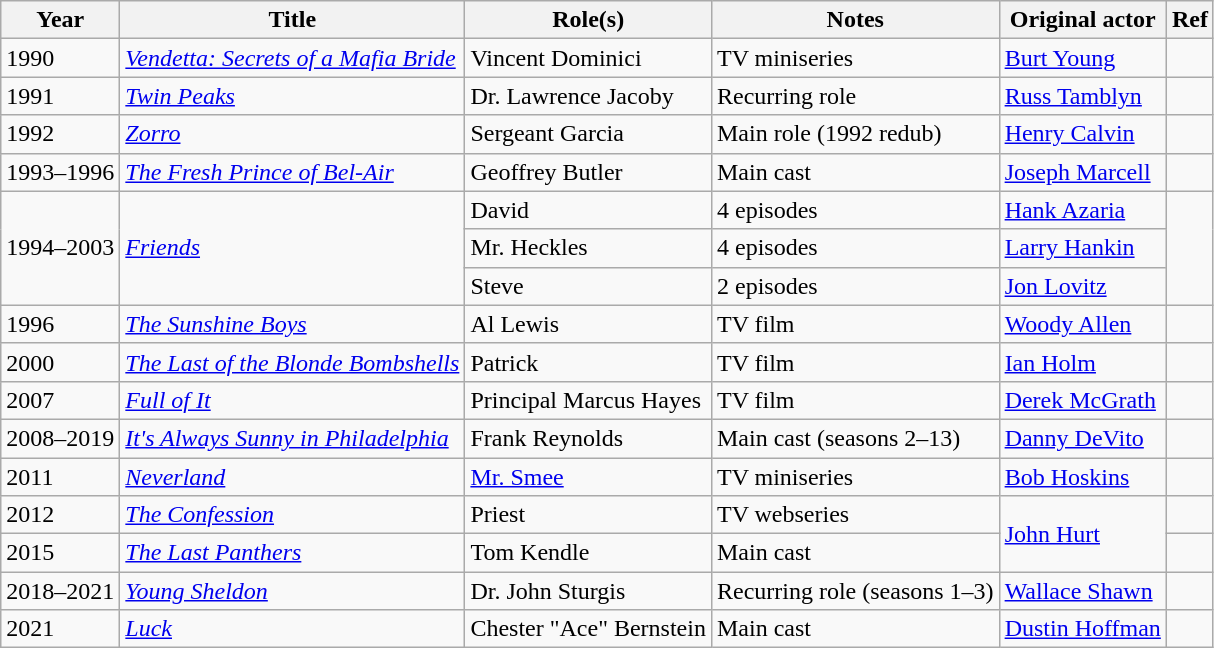<table class="wikitable plainrowheaders sortable">
<tr>
<th scope="col">Year</th>
<th scope="col">Title</th>
<th scope="col">Role(s)</th>
<th scope="col">Notes</th>
<th scope="col">Original actor</th>
<th scope="col" class="unsortable">Ref</th>
</tr>
<tr>
<td>1990</td>
<td><em><a href='#'>Vendetta: Secrets of a Mafia Bride</a></em></td>
<td>Vincent Dominici</td>
<td>TV miniseries</td>
<td><a href='#'>Burt Young</a></td>
<td></td>
</tr>
<tr>
<td>1991</td>
<td><em><a href='#'>Twin Peaks</a></em></td>
<td>Dr. Lawrence Jacoby</td>
<td>Recurring role</td>
<td><a href='#'>Russ Tamblyn</a></td>
<td></td>
</tr>
<tr>
<td>1992</td>
<td><em><a href='#'>Zorro</a></em></td>
<td>Sergeant Garcia</td>
<td>Main role (1992 redub)</td>
<td><a href='#'>Henry Calvin</a></td>
<td></td>
</tr>
<tr>
<td>1993–1996</td>
<td><em><a href='#'>The Fresh Prince of Bel-Air</a></em></td>
<td>Geoffrey Butler</td>
<td>Main cast</td>
<td><a href='#'>Joseph Marcell</a></td>
<td></td>
</tr>
<tr>
<td rowspan=3>1994–2003</td>
<td rowspan=3><em><a href='#'>Friends</a></em></td>
<td>David</td>
<td>4 episodes</td>
<td><a href='#'>Hank Azaria</a></td>
<td rowspan=3></td>
</tr>
<tr>
<td>Mr. Heckles</td>
<td>4 episodes</td>
<td><a href='#'>Larry Hankin</a></td>
</tr>
<tr>
<td>Steve</td>
<td>2 episodes</td>
<td><a href='#'>Jon Lovitz</a></td>
</tr>
<tr>
<td>1996</td>
<td><em><a href='#'>The Sunshine Boys</a></em></td>
<td>Al Lewis</td>
<td>TV film</td>
<td><a href='#'>Woody Allen</a></td>
<td></td>
</tr>
<tr>
<td>2000</td>
<td><em><a href='#'>The Last of the Blonde Bombshells</a></em></td>
<td>Patrick</td>
<td>TV film</td>
<td><a href='#'>Ian Holm</a></td>
<td></td>
</tr>
<tr>
<td>2007</td>
<td><em><a href='#'>Full of It</a></em></td>
<td>Principal Marcus Hayes</td>
<td>TV film</td>
<td><a href='#'>Derek McGrath</a></td>
<td></td>
</tr>
<tr>
<td>2008–2019</td>
<td><em><a href='#'>It's Always Sunny in Philadelphia</a></em></td>
<td>Frank Reynolds</td>
<td>Main cast (seasons 2–13)</td>
<td><a href='#'>Danny DeVito</a></td>
<td></td>
</tr>
<tr>
<td>2011</td>
<td><em><a href='#'>Neverland</a></em></td>
<td><a href='#'>Mr. Smee</a></td>
<td>TV miniseries</td>
<td><a href='#'>Bob Hoskins</a></td>
<td></td>
</tr>
<tr>
<td>2012</td>
<td><em><a href='#'>The Confession</a></em></td>
<td>Priest</td>
<td>TV webseries</td>
<td rowspan=2><a href='#'>John Hurt</a></td>
<td></td>
</tr>
<tr>
<td>2015</td>
<td><em><a href='#'>The Last Panthers</a></em></td>
<td>Tom Kendle</td>
<td>Main cast</td>
<td></td>
</tr>
<tr>
<td>2018–2021</td>
<td><em><a href='#'>Young Sheldon</a></em></td>
<td>Dr. John Sturgis</td>
<td>Recurring role (seasons 1–3)</td>
<td><a href='#'>Wallace Shawn</a></td>
<td></td>
</tr>
<tr>
<td>2021</td>
<td><em><a href='#'>Luck</a></em></td>
<td>Chester "Ace" Bernstein</td>
<td>Main cast</td>
<td><a href='#'>Dustin Hoffman</a></td>
<td></td>
</tr>
</table>
